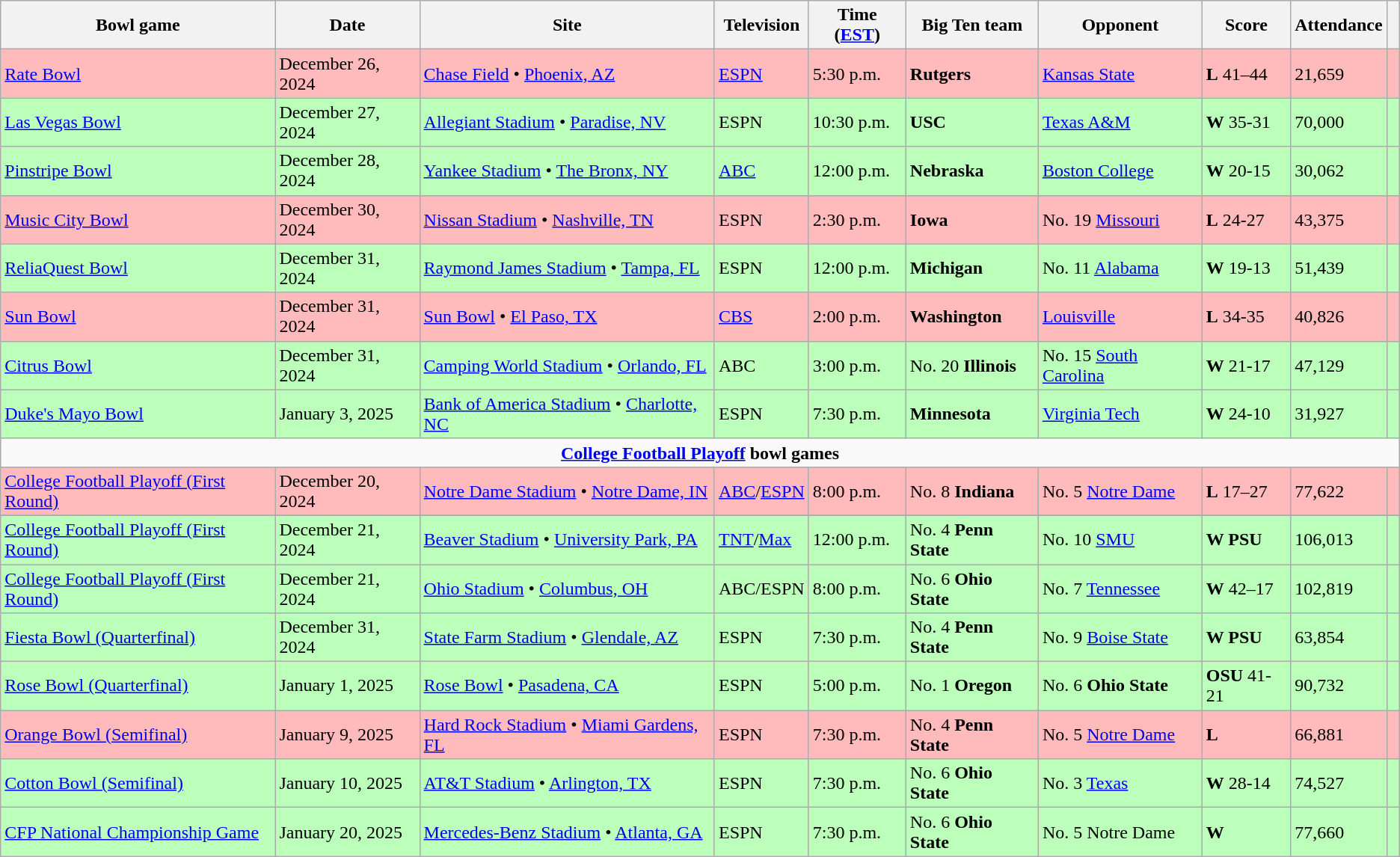<table class="wikitable">
<tr>
<th>Bowl game</th>
<th>Date</th>
<th>Site</th>
<th>Television</th>
<th>Time (<a href='#'>EST</a>)</th>
<th>Big Ten team</th>
<th>Opponent</th>
<th>Score</th>
<th>Attendance</th>
<th></th>
</tr>
<tr style="background:#fbb;">
<td><a href='#'>Rate Bowl</a></td>
<td>December 26, 2024</td>
<td><a href='#'>Chase Field</a> • <a href='#'>Phoenix, AZ</a></td>
<td><a href='#'>ESPN</a></td>
<td>5:30 p.m.</td>
<td><strong>Rutgers</strong></td>
<td><a href='#'>Kansas State</a></td>
<td><strong>L</strong> 41–44</td>
<td>21,659</td>
<td></td>
</tr>
<tr style="background:#bfb;">
<td><a href='#'>Las Vegas Bowl</a></td>
<td>December 27, 2024</td>
<td><a href='#'>Allegiant Stadium</a> • <a href='#'>Paradise, NV</a></td>
<td>ESPN</td>
<td>10:30 p.m.</td>
<td><strong>USC</strong></td>
<td><a href='#'>Texas A&M</a></td>
<td><strong>W</strong> 35-31</td>
<td>70,000</td>
<td></td>
</tr>
<tr style="background:#bfb;">
<td><a href='#'>Pinstripe Bowl</a></td>
<td>December 28, 2024</td>
<td><a href='#'>Yankee Stadium</a> • <a href='#'>The Bronx, NY</a></td>
<td><a href='#'>ABC</a></td>
<td>12:00 p.m.</td>
<td><strong>Nebraska</strong></td>
<td><a href='#'>Boston College</a></td>
<td><strong>W</strong> 20-15</td>
<td>30,062</td>
<td></td>
</tr>
<tr style="background:#fbb;">
<td><a href='#'>Music City Bowl</a></td>
<td>December 30, 2024</td>
<td><a href='#'>Nissan Stadium</a> • <a href='#'>Nashville, TN</a></td>
<td>ESPN</td>
<td>2:30 p.m.</td>
<td><strong>Iowa</strong></td>
<td>No. 19 <a href='#'>Missouri</a></td>
<td><strong>L</strong> 24-27</td>
<td>43,375</td>
<td></td>
</tr>
<tr style="background:#bfb;">
<td><a href='#'>ReliaQuest Bowl</a></td>
<td>December 31, 2024</td>
<td><a href='#'>Raymond James Stadium</a> • <a href='#'>Tampa, FL</a></td>
<td>ESPN</td>
<td>12:00 p.m.</td>
<td><strong>Michigan</strong></td>
<td>No. 11 <a href='#'>Alabama</a></td>
<td><strong>W</strong> 19-13</td>
<td>51,439</td>
<td></td>
</tr>
<tr style="background:#fbb;">
<td><a href='#'>Sun Bowl</a></td>
<td>December 31, 2024</td>
<td><a href='#'>Sun Bowl</a> • <a href='#'>El Paso, TX</a></td>
<td><a href='#'>CBS</a></td>
<td>2:00 p.m.</td>
<td><strong>Washington</strong></td>
<td><a href='#'>Louisville</a></td>
<td><strong>L</strong> 34-35</td>
<td>40,826</td>
<td></td>
</tr>
<tr style="background:#bfb;">
<td><a href='#'>Citrus Bowl</a></td>
<td>December 31, 2024</td>
<td><a href='#'>Camping World Stadium</a> • <a href='#'>Orlando, FL</a></td>
<td>ABC</td>
<td>3:00 p.m.</td>
<td>No. 20 <strong>Illinois</strong></td>
<td>No. 15 <a href='#'>South Carolina</a></td>
<td><strong>W</strong> 21-17</td>
<td>47,129</td>
<td></td>
</tr>
<tr style="background:#bfb;">
<td><a href='#'>Duke's Mayo Bowl</a></td>
<td>January 3, 2025</td>
<td><a href='#'>Bank of America Stadium</a> • <a href='#'>Charlotte, NC</a></td>
<td>ESPN</td>
<td>7:30 p.m.</td>
<td><strong>Minnesota</strong></td>
<td><a href='#'>Virginia Tech</a></td>
<td><strong>W</strong> 24-10</td>
<td>31,927</td>
<td></td>
</tr>
<tr>
<td colspan="10" style="text-align:center;"><strong><a href='#'>College Football Playoff</a> bowl games</strong></td>
</tr>
<tr style="background:#fbb">
<td><a href='#'>College Football Playoff (First Round)</a></td>
<td>December 20, 2024</td>
<td><a href='#'>Notre Dame Stadium</a> • <a href='#'>Notre Dame, IN</a></td>
<td><a href='#'>ABC</a>/<a href='#'>ESPN</a></td>
<td>8:00 p.m.</td>
<td>No. 8 <strong>Indiana</strong></td>
<td>No. 5 <a href='#'>Notre Dame</a></td>
<td><strong>L</strong> 17–27</td>
<td>77,622</td>
<td></td>
</tr>
<tr>
</tr>
<tr style="background:#bfb;">
<td><a href='#'>College Football Playoff (First Round)</a></td>
<td>December 21, 2024</td>
<td><a href='#'>Beaver Stadium</a> • <a href='#'>University Park, PA</a></td>
<td><a href='#'>TNT</a>/<a href='#'>Max</a></td>
<td>12:00 p.m.</td>
<td>No. 4 <strong>Penn State</strong></td>
<td>No. 10 <a href='#'>SMU</a></td>
<td><strong>W PSU</strong> </td>
<td>106,013</td>
<td></td>
</tr>
<tr style="background:#bfb;">
<td><a href='#'>College Football Playoff (First Round)</a></td>
<td>December 21, 2024</td>
<td><a href='#'>Ohio Stadium</a> • <a href='#'>Columbus, OH</a></td>
<td>ABC/ESPN</td>
<td>8:00 p.m.</td>
<td>No. 6 <strong>Ohio State</strong></td>
<td>No. 7 <a href='#'>Tennessee</a></td>
<td><strong>W</strong> 42–17</td>
<td>102,819</td>
<td></td>
</tr>
<tr style="background:#bfb;">
<td><a href='#'>Fiesta Bowl (Quarterfinal)</a></td>
<td>December 31, 2024</td>
<td><a href='#'>State Farm Stadium</a> • <a href='#'>Glendale, AZ</a></td>
<td>ESPN</td>
<td>7:30 p.m.</td>
<td>No. 4 <strong>Penn State</strong></td>
<td>No. 9 <a href='#'>Boise State</a></td>
<td><strong>W PSU</strong> </td>
<td>63,854</td>
<td> </td>
</tr>
<tr style="background:#bfb;">
<td><a href='#'>Rose Bowl (Quarterfinal)</a></td>
<td>January 1, 2025</td>
<td><a href='#'>Rose Bowl</a> • <a href='#'>Pasadena, CA</a></td>
<td>ESPN</td>
<td>5:00 p.m.</td>
<td>No. 1 <strong>Oregon</strong></td>
<td>No. 6 <strong>Ohio State</strong></td>
<td><strong>OSU</strong> 41-21</td>
<td>90,732</td>
<td></td>
</tr>
<tr style="background:#fbb">
<td><a href='#'>Orange Bowl (Semifinal)</a></td>
<td>January 9, 2025</td>
<td><a href='#'>Hard Rock Stadium</a> • <a href='#'>Miami Gardens, FL</a></td>
<td>ESPN</td>
<td>7:30 p.m.</td>
<td>No. 4 <strong>Penn State</strong></td>
<td>No. 5 <a href='#'>Notre Dame</a></td>
<td><strong>L</strong> </td>
<td>66,881</td>
<td> </td>
</tr>
<tr style="background:#bfb;">
<td><a href='#'>Cotton Bowl (Semifinal)</a></td>
<td>January 10, 2025</td>
<td><a href='#'>AT&T Stadium</a> • <a href='#'>Arlington, TX</a></td>
<td>ESPN</td>
<td>7:30 p.m.</td>
<td>No. 6 <strong>Ohio State</strong></td>
<td>No. 3 <a href='#'>Texas</a></td>
<td><strong>W</strong> 28-14</td>
<td>74,527</td>
<td></td>
</tr>
<tr style="background:#bfb;">
<td><a href='#'>CFP National Championship Game</a></td>
<td>January 20, 2025</td>
<td><a href='#'>Mercedes-Benz Stadium</a> • <a href='#'>Atlanta, GA</a></td>
<td>ESPN</td>
<td>7:30 p.m.</td>
<td>No. 6 <strong>Ohio State</strong></td>
<td>No. 5 Notre Dame</td>
<td><strong>W</strong> </td>
<td>77,660</td>
<td> </td>
</tr>
</table>
